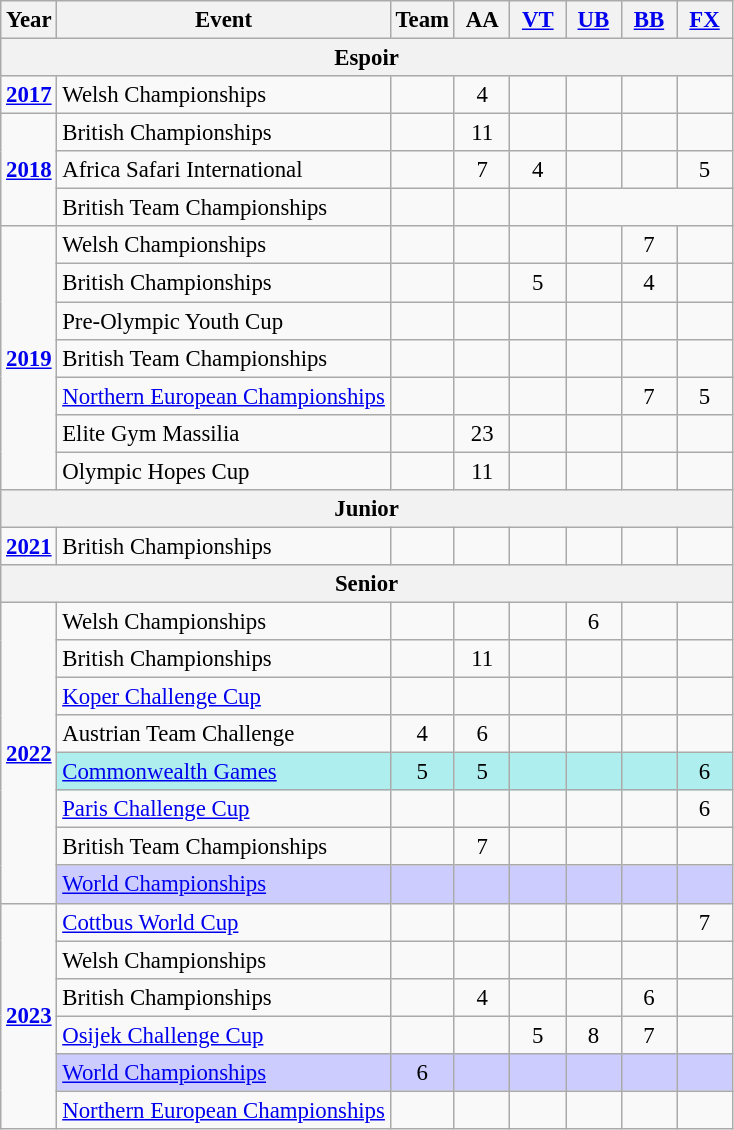<table class="wikitable" style="text-align:center; font-size:95%;">
<tr>
<th align="center">Year</th>
<th align="center">Event</th>
<th style="width:30px;">Team</th>
<th style="width:30px;">AA</th>
<th style="width:30px;"><a href='#'>VT</a></th>
<th style="width:30px;"><a href='#'>UB</a></th>
<th style="width:30px;"><a href='#'>BB</a></th>
<th style="width:30px;"><a href='#'>FX</a></th>
</tr>
<tr>
<th colspan="8">Espoir</th>
</tr>
<tr>
<td rowspan="1"><strong><a href='#'>2017</a></strong></td>
<td align=left>Welsh Championships</td>
<td></td>
<td>4</td>
<td></td>
<td></td>
<td></td>
<td></td>
</tr>
<tr>
<td rowspan="3"><strong><a href='#'>2018</a></strong></td>
<td align=left>British Championships</td>
<td></td>
<td>11</td>
<td></td>
<td></td>
<td></td>
<td></td>
</tr>
<tr>
<td align=left>Africa Safari International</td>
<td></td>
<td>7</td>
<td>4</td>
<td></td>
<td></td>
<td>5</td>
</tr>
<tr>
<td align=left>British Team Championships</td>
<td></td>
<td></td>
<td></td>
</tr>
<tr>
<td rowspan="7"><strong><a href='#'>2019</a></strong></td>
<td align=left>Welsh Championships</td>
<td></td>
<td></td>
<td></td>
<td></td>
<td>7</td>
<td></td>
</tr>
<tr>
<td align=left>British Championships</td>
<td></td>
<td></td>
<td>5</td>
<td></td>
<td>4</td>
<td></td>
</tr>
<tr>
<td align=left>Pre-Olympic Youth Cup</td>
<td></td>
<td></td>
<td></td>
<td></td>
<td></td>
<td></td>
</tr>
<tr>
<td align=left>British Team Championships</td>
<td></td>
<td></td>
<td></td>
<td></td>
<td></td>
<td></td>
</tr>
<tr>
<td align=left><a href='#'>Northern European Championships</a></td>
<td></td>
<td></td>
<td></td>
<td></td>
<td>7</td>
<td>5</td>
</tr>
<tr>
<td align=left>Elite Gym Massilia</td>
<td></td>
<td>23</td>
<td></td>
<td></td>
<td></td>
<td></td>
</tr>
<tr>
<td align=left>Olympic Hopes Cup</td>
<td></td>
<td>11</td>
<td></td>
<td></td>
<td></td>
<td></td>
</tr>
<tr>
<th colspan="8">Junior</th>
</tr>
<tr>
<td rowspan="1"><strong><a href='#'>2021</a></strong></td>
<td align=left>British Championships</td>
<td></td>
<td></td>
<td></td>
<td></td>
<td></td>
<td></td>
</tr>
<tr>
<th colspan="8">Senior</th>
</tr>
<tr>
<td rowspan="8"><strong><a href='#'>2022</a></strong></td>
<td align=left>Welsh Championships</td>
<td></td>
<td></td>
<td></td>
<td>6</td>
<td></td>
<td></td>
</tr>
<tr>
<td align=left>British Championships</td>
<td></td>
<td>11</td>
<td></td>
<td></td>
<td></td>
<td></td>
</tr>
<tr>
<td align=left><a href='#'>Koper Challenge Cup</a></td>
<td></td>
<td></td>
<td></td>
<td></td>
<td></td>
<td></td>
</tr>
<tr>
<td align=left>Austrian Team Challenge</td>
<td>4</td>
<td>6</td>
<td></td>
<td></td>
<td></td>
<td></td>
</tr>
<tr bgcolor="#afeeee">
<td align=left><a href='#'>Commonwealth Games</a></td>
<td>5</td>
<td>5</td>
<td></td>
<td></td>
<td></td>
<td>6</td>
</tr>
<tr>
<td align=left><a href='#'>Paris Challenge Cup</a></td>
<td></td>
<td></td>
<td></td>
<td></td>
<td></td>
<td>6</td>
</tr>
<tr>
<td align=left>British Team Championships</td>
<td></td>
<td>7</td>
<td></td>
<td></td>
<td></td>
<td></td>
</tr>
<tr bgcolor=#CCCCFF>
<td align=left><a href='#'>World Championships</a></td>
<td></td>
<td></td>
<td></td>
<td></td>
<td></td>
<td></td>
</tr>
<tr>
<td rowspan="6"><strong><a href='#'>2023</a></strong></td>
<td align=left><a href='#'>Cottbus World Cup</a></td>
<td></td>
<td></td>
<td></td>
<td></td>
<td></td>
<td>7</td>
</tr>
<tr>
<td align=left>Welsh Championships</td>
<td></td>
<td></td>
<td></td>
<td></td>
<td></td>
<td></td>
</tr>
<tr>
<td align=left>British Championships</td>
<td></td>
<td>4</td>
<td></td>
<td></td>
<td>6</td>
<td></td>
</tr>
<tr>
<td align=left><a href='#'>Osijek Challenge Cup</a></td>
<td></td>
<td></td>
<td>5</td>
<td>8</td>
<td>7</td>
<td></td>
</tr>
<tr bgcolor=#CCCCFF>
<td align=left><a href='#'>World Championships</a></td>
<td>6</td>
<td></td>
<td></td>
<td></td>
<td></td>
<td></td>
</tr>
<tr>
<td align=left><a href='#'>Northern European Championships</a></td>
<td></td>
<td></td>
<td></td>
<td></td>
<td></td>
<td></td>
</tr>
</table>
